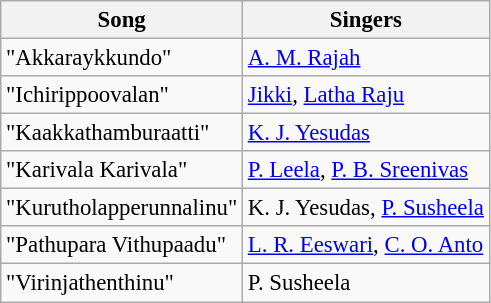<table class="wikitable" style="font-size:95%;">
<tr>
<th>Song</th>
<th>Singers</th>
</tr>
<tr>
<td>"Akkaraykkundo"</td>
<td><a href='#'>A. M. Rajah</a></td>
</tr>
<tr>
<td>"Ichirippoovalan"</td>
<td><a href='#'>Jikki</a>, <a href='#'>Latha Raju</a></td>
</tr>
<tr>
<td>"Kaakkathamburaatti"</td>
<td><a href='#'>K. J. Yesudas</a></td>
</tr>
<tr>
<td>"Karivala Karivala"</td>
<td><a href='#'>P. Leela</a>, <a href='#'>P. B. Sreenivas</a></td>
</tr>
<tr>
<td>"Kurutholapperunnalinu"</td>
<td>K. J. Yesudas, <a href='#'>P. Susheela</a></td>
</tr>
<tr>
<td>"Pathupara Vithupaadu"</td>
<td><a href='#'>L. R. Eeswari</a>, <a href='#'>C. O. Anto</a></td>
</tr>
<tr>
<td>"Virinjathenthinu"</td>
<td>P. Susheela</td>
</tr>
</table>
